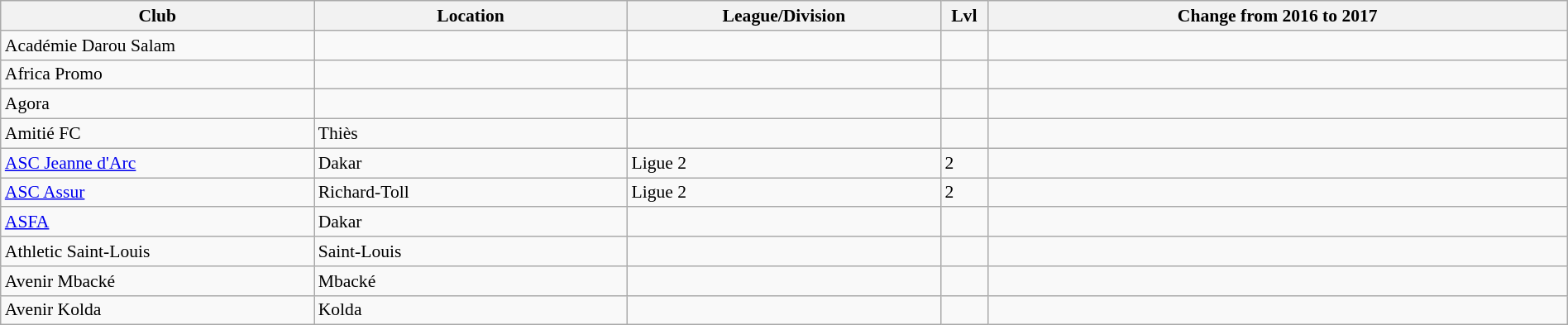<table class="wikitable sortable" width=100% style="font-size:90%">
<tr>
<th width=20%>Club</th>
<th width=20%>Location</th>
<th width=20%>League/Division</th>
<th width=3%>Lvl</th>
<th width=37%>Change from 2016 to 2017</th>
</tr>
<tr>
<td>Académie Darou Salam</td>
<td></td>
<td></td>
<td></td>
<td></td>
</tr>
<tr>
<td>Africa Promo</td>
<td></td>
<td></td>
<td></td>
<td></td>
</tr>
<tr>
<td>Agora</td>
<td></td>
<td></td>
<td></td>
<td></td>
</tr>
<tr>
<td>Amitié FC</td>
<td>Thiès</td>
<td></td>
<td></td>
<td></td>
</tr>
<tr>
<td><a href='#'>ASC Jeanne d'Arc</a></td>
<td>Dakar</td>
<td>Ligue 2</td>
<td>2</td>
<td></td>
</tr>
<tr>
<td><a href='#'>ASC Assur</a></td>
<td>Richard-Toll</td>
<td>Ligue 2</td>
<td>2</td>
<td></td>
</tr>
<tr>
<td><a href='#'>ASFA</a></td>
<td>Dakar</td>
<td></td>
<td></td>
<td></td>
</tr>
<tr>
<td>Athletic Saint-Louis</td>
<td>Saint-Louis</td>
<td></td>
<td></td>
<td></td>
</tr>
<tr>
<td>Avenir Mbacké</td>
<td>Mbacké</td>
<td></td>
<td></td>
<td></td>
</tr>
<tr>
<td>Avenir Kolda</td>
<td>Kolda</td>
<td></td>
<td></td>
<td></td>
</tr>
</table>
